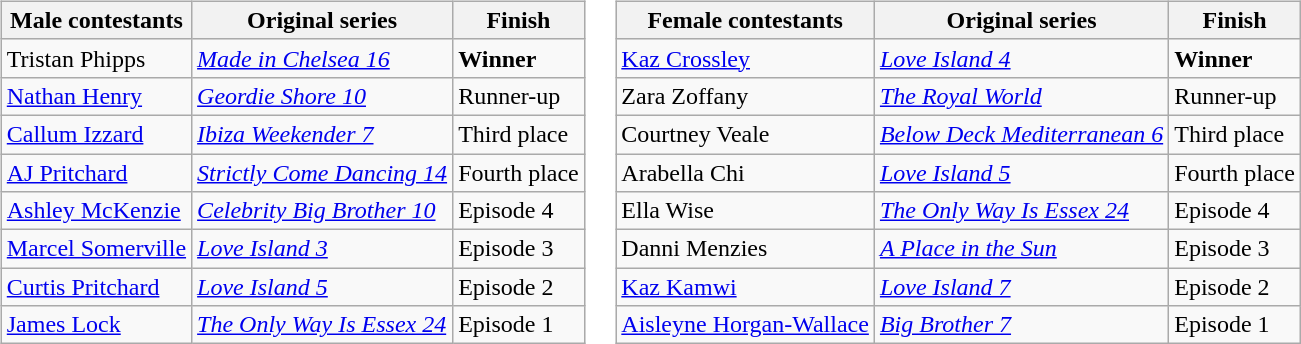<table>
<tr>
<td valign="top"><br><table class="wikitable sortable" style="font-size:100%; white-space:nowrap">
<tr>
<th>Male contestants</th>
<th>Original series</th>
<th>Finish</th>
</tr>
<tr>
<td>Tristan Phipps</td>
<td><em><a href='#'>Made in Chelsea 16</a></em></td>
<td><strong>Winner</strong></td>
</tr>
<tr>
<td><a href='#'>Nathan Henry</a></td>
<td><em><a href='#'>Geordie Shore 10</a></em></td>
<td>Runner-up</td>
</tr>
<tr>
<td><a href='#'>Callum Izzard</a></td>
<td><em><a href='#'>Ibiza Weekender 7</a></em></td>
<td>Third place</td>
</tr>
<tr>
<td><a href='#'>AJ Pritchard</a></td>
<td><em><a href='#'>Strictly Come Dancing 14</a></em></td>
<td>Fourth place</td>
</tr>
<tr>
<td><a href='#'>Ashley McKenzie</a></td>
<td><em><a href='#'>Celebrity Big Brother 10</a></em></td>
<td>Episode 4</td>
</tr>
<tr>
<td><a href='#'>Marcel Somerville</a></td>
<td><em><a href='#'>Love Island 3</a></em></td>
<td>Episode 3</td>
</tr>
<tr>
<td><a href='#'>Curtis Pritchard</a></td>
<td><em><a href='#'>Love Island 5</a></em></td>
<td>Episode 2</td>
</tr>
<tr>
<td><a href='#'>James Lock</a></td>
<td><em><a href='#'>The Only Way Is Essex 24</a></em></td>
<td>Episode 1</td>
</tr>
</table>
</td>
<td valign="top"><br><table class="wikitable sortable" style="font-size:100%; white-space:nowrap">
<tr>
<th>Female contestants</th>
<th>Original series</th>
<th>Finish</th>
</tr>
<tr>
<td><a href='#'>Kaz Crossley</a></td>
<td><em><a href='#'>Love Island 4</a></em></td>
<td><strong>Winner</strong></td>
</tr>
<tr>
<td>Zara Zoffany</td>
<td><em><a href='#'>The Royal World</a></em></td>
<td>Runner-up</td>
</tr>
<tr>
<td>Courtney Veale</td>
<td><em><a href='#'>Below Deck Mediterranean 6</a></em></td>
<td>Third place</td>
</tr>
<tr>
<td>Arabella Chi</td>
<td><em><a href='#'>Love Island 5</a></em></td>
<td>Fourth place</td>
</tr>
<tr>
<td>Ella Wise</td>
<td><em><a href='#'>The Only Way Is Essex 24</a></em></td>
<td>Episode 4</td>
</tr>
<tr>
<td>Danni Menzies</td>
<td><em><a href='#'>A Place in the Sun</a></em></td>
<td>Episode 3</td>
</tr>
<tr>
<td><a href='#'>Kaz Kamwi</a></td>
<td><em><a href='#'>Love Island 7</a></em></td>
<td>Episode 2</td>
</tr>
<tr>
<td><a href='#'>Aisleyne Horgan-Wallace</a></td>
<td><em><a href='#'>Big Brother 7</a></em></td>
<td>Episode 1</td>
</tr>
</table>
</td>
</tr>
</table>
